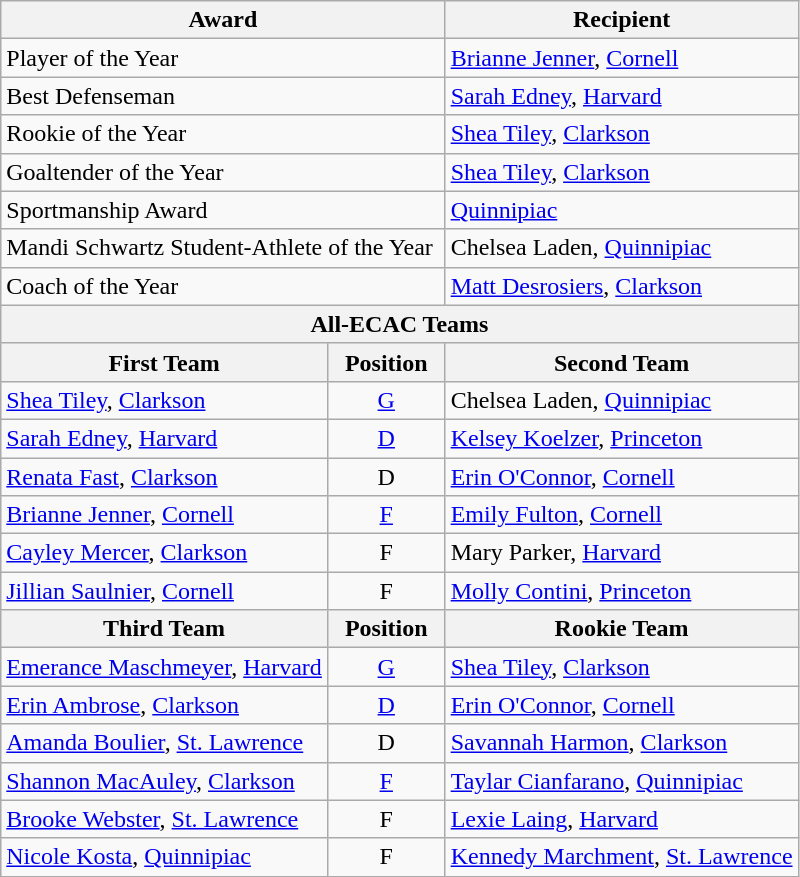<table class="wikitable">
<tr>
<th colspan=2>Award</th>
<th>Recipient</th>
</tr>
<tr>
<td colspan=2>Player of the Year</td>
<td><a href='#'>Brianne Jenner</a>, <a href='#'>Cornell</a></td>
</tr>
<tr>
<td colspan=2>Best Defenseman</td>
<td><a href='#'>Sarah Edney</a>, <a href='#'>Harvard</a></td>
</tr>
<tr>
<td colspan=2>Rookie of the Year</td>
<td><a href='#'>Shea Tiley</a>, <a href='#'>Clarkson</a></td>
</tr>
<tr>
<td colspan=2>Goaltender of the Year</td>
<td><a href='#'>Shea Tiley</a>, <a href='#'>Clarkson</a></td>
</tr>
<tr>
<td colspan=2>Sportmanship Award</td>
<td><a href='#'>Quinnipiac</a></td>
</tr>
<tr>
<td colspan=2>Mandi Schwartz Student-Athlete of the Year</td>
<td>Chelsea Laden, <a href='#'>Quinnipiac</a></td>
</tr>
<tr>
<td colspan=2>Coach of the Year</td>
<td><a href='#'>Matt Desrosiers</a>, <a href='#'>Clarkson</a></td>
</tr>
<tr>
<th colspan=3>All-ECAC Teams</th>
</tr>
<tr>
<th>First Team</th>
<th>  Position  </th>
<th>Second Team</th>
</tr>
<tr>
<td><a href='#'>Shea Tiley</a>, <a href='#'>Clarkson</a></td>
<td align=center><a href='#'>G</a></td>
<td>Chelsea Laden, <a href='#'>Quinnipiac</a></td>
</tr>
<tr>
<td><a href='#'>Sarah Edney</a>, <a href='#'>Harvard</a></td>
<td align=center><a href='#'>D</a></td>
<td><a href='#'>Kelsey Koelzer</a>, <a href='#'>Princeton</a></td>
</tr>
<tr>
<td><a href='#'>Renata Fast</a>, <a href='#'>Clarkson</a></td>
<td align=center>D</td>
<td><a href='#'>Erin O'Connor</a>, <a href='#'>Cornell</a></td>
</tr>
<tr>
<td><a href='#'>Brianne Jenner</a>, <a href='#'>Cornell</a></td>
<td align=center><a href='#'>F</a></td>
<td><a href='#'>Emily Fulton</a>, <a href='#'>Cornell</a></td>
</tr>
<tr>
<td><a href='#'>Cayley Mercer</a>, <a href='#'>Clarkson</a></td>
<td align=center>F</td>
<td>Mary Parker, <a href='#'>Harvard</a></td>
</tr>
<tr>
<td><a href='#'>Jillian Saulnier</a>, <a href='#'>Cornell</a></td>
<td align=center>F</td>
<td><a href='#'>Molly Contini</a>, <a href='#'>Princeton</a></td>
</tr>
<tr>
<th>Third Team</th>
<th>  Position  </th>
<th>Rookie Team</th>
</tr>
<tr>
<td><a href='#'>Emerance Maschmeyer</a>, <a href='#'>Harvard</a></td>
<td align=center><a href='#'>G</a></td>
<td><a href='#'>Shea Tiley</a>, <a href='#'>Clarkson</a></td>
</tr>
<tr>
<td><a href='#'>Erin Ambrose</a>, <a href='#'>Clarkson</a></td>
<td align=center><a href='#'>D</a></td>
<td><a href='#'>Erin O'Connor</a>, <a href='#'>Cornell</a></td>
</tr>
<tr>
<td><a href='#'>Amanda Boulier</a>, <a href='#'>St. Lawrence</a></td>
<td align=center>D</td>
<td><a href='#'>Savannah Harmon</a>, <a href='#'>Clarkson</a></td>
</tr>
<tr>
<td><a href='#'>Shannon MacAuley</a>, <a href='#'>Clarkson</a></td>
<td align=center><a href='#'>F</a></td>
<td><a href='#'>Taylar Cianfarano</a>, <a href='#'>Quinnipiac</a></td>
</tr>
<tr>
<td><a href='#'>Brooke Webster</a>, <a href='#'>St. Lawrence</a></td>
<td align=center>F</td>
<td><a href='#'>Lexie Laing</a>, <a href='#'>Harvard</a></td>
</tr>
<tr>
<td><a href='#'>Nicole Kosta</a>, <a href='#'>Quinnipiac</a></td>
<td align=center>F</td>
<td><a href='#'>Kennedy Marchment</a>, <a href='#'>St. Lawrence</a></td>
</tr>
</table>
